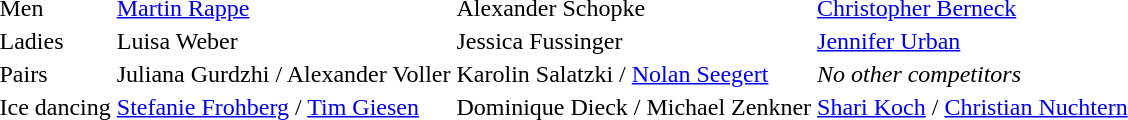<table>
<tr>
<td>Men</td>
<td><a href='#'>Martin Rappe</a></td>
<td>Alexander Schopke</td>
<td><a href='#'>Christopher Berneck</a></td>
</tr>
<tr>
<td>Ladies</td>
<td>Luisa Weber</td>
<td>Jessica Fussinger</td>
<td><a href='#'>Jennifer Urban</a></td>
</tr>
<tr>
<td>Pairs</td>
<td>Juliana Gurdzhi / Alexander Voller</td>
<td>Karolin Salatzki / <a href='#'>Nolan Seegert</a></td>
<td><em>No other competitors</em></td>
</tr>
<tr>
<td>Ice dancing</td>
<td><a href='#'>Stefanie Frohberg</a> / <a href='#'>Tim Giesen</a></td>
<td>Dominique Dieck / Michael Zenkner</td>
<td><a href='#'>Shari Koch</a> / <a href='#'>Christian Nuchtern</a></td>
</tr>
</table>
